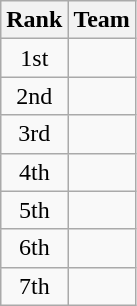<table class="wikitable" align="center"|>
<tr>
<th>Rank</th>
<th>Team</th>
</tr>
<tr align="center">
<td>1st</td>
<td align="left"></td>
</tr>
<tr align="center">
<td>2nd</td>
<td align="left"></td>
</tr>
<tr align="center">
<td>3rd</td>
<td align="left"></td>
</tr>
<tr align="center">
<td>4th</td>
<td align="left"></td>
</tr>
<tr align="center">
<td>5th</td>
<td align="left"></td>
</tr>
<tr align="center">
<td>6th</td>
<td align="left"></td>
</tr>
<tr align="center">
<td>7th</td>
<td align="left"></td>
</tr>
</table>
